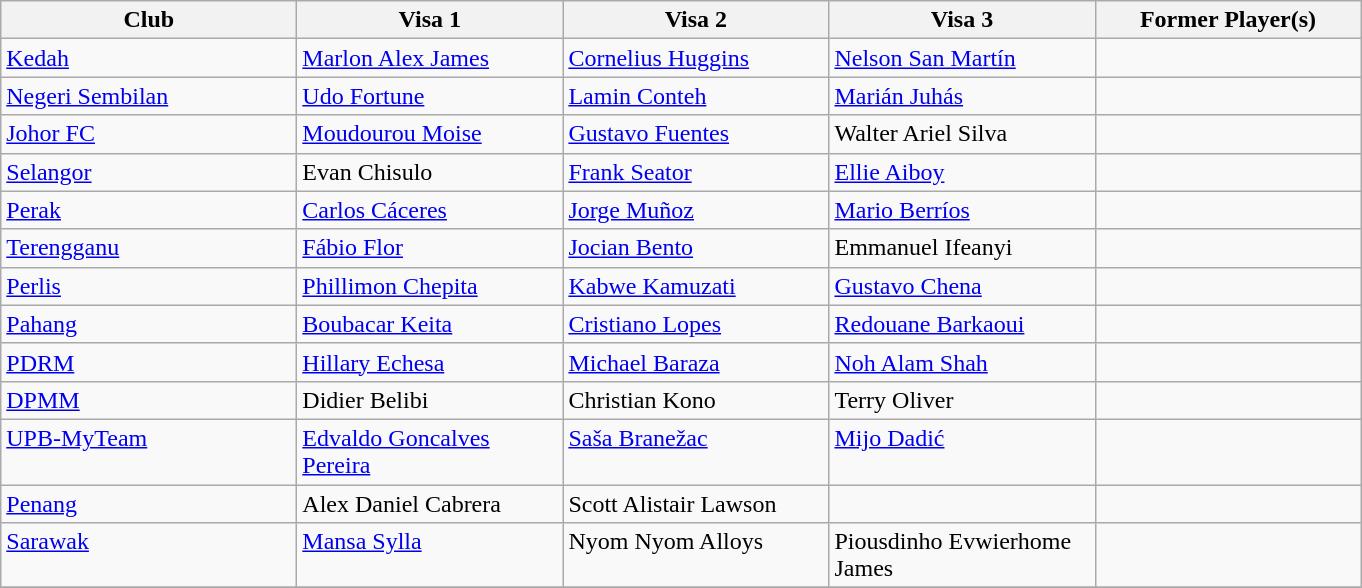<table class="wikitable sortable" border="1">
<tr>
<th width="190">Club</th>
<th width="170">Visa 1</th>
<th width="170">Visa 2</th>
<th width="170">Visa 3</th>
<th width="170">Former Player(s)</th>
</tr>
<tr style="vertical-align:top;">
<td><a href='#'>Kedah</a></td>
<td> <a href='#'>Marlon Alex James</a></td>
<td> <a href='#'>Cornelius Huggins</a></td>
<td> <a href='#'>Nelson San Martín</a></td>
<td></td>
</tr>
<tr style="vertical-align:top;">
<td><a href='#'>Negeri Sembilan</a></td>
<td> <a href='#'>Udo Fortune</a></td>
<td> <a href='#'>Lamin Conteh</a></td>
<td> <a href='#'>Marián Juhás</a></td>
<td></td>
</tr>
<tr style="vertical-align:top;">
<td><a href='#'>Johor FC</a></td>
<td> <a href='#'>Moudourou Moise</a></td>
<td> <a href='#'>Gustavo Fuentes</a></td>
<td> Walter Ariel Silva</td>
<td></td>
</tr>
<tr style="vertical-align:top;">
<td><a href='#'>Selangor</a></td>
<td> Evan Chisulo</td>
<td> <a href='#'>Frank Seator</a></td>
<td> <a href='#'>Ellie Aiboy</a></td>
<td></td>
</tr>
<tr style="vertical-align:top;">
<td><a href='#'>Perak</a></td>
<td> <a href='#'>Carlos Cáceres</a></td>
<td> <a href='#'>Jorge Muñoz</a></td>
<td> <a href='#'>Mario Berríos</a></td>
<td></td>
</tr>
<tr style="vertical-align:top;">
<td><a href='#'>Terengganu</a></td>
<td> <a href='#'>Fábio Flor</a></td>
<td> <a href='#'>Jocian Bento</a></td>
<td> Emmanuel Ifeanyi</td>
<td></td>
</tr>
<tr style="vertical-align:top;">
<td><a href='#'>Perlis</a></td>
<td> <a href='#'>Phillimon Chepita</a></td>
<td> <a href='#'>Kabwe Kamuzati</a></td>
<td> <a href='#'>Gustavo Chena</a></td>
<td></td>
</tr>
<tr style="vertical-align:top;">
<td><a href='#'>Pahang</a></td>
<td> <a href='#'>Boubacar Keita</a></td>
<td> <a href='#'>Cristiano Lopes</a></td>
<td> <a href='#'>Redouane Barkaoui</a></td>
<td></td>
</tr>
<tr style="vertical-align:top;">
<td><a href='#'>PDRM</a></td>
<td> <a href='#'>Hillary Echesa</a></td>
<td> <a href='#'>Michael Baraza</a></td>
<td> <a href='#'>Noh Alam Shah</a></td>
<td></td>
</tr>
<tr style="vertical-align:top;">
<td><a href='#'>DPMM</a></td>
<td> Didier Belibi</td>
<td> Christian Kono</td>
<td> Terry Oliver</td>
<td></td>
</tr>
<tr style="vertical-align:top;">
<td><a href='#'>UPB-MyTeam</a></td>
<td> <a href='#'>Edvaldo Goncalves Pereira</a></td>
<td> <a href='#'>Saša Branežac</a></td>
<td> <a href='#'>Mijo Dadić</a></td>
<td></td>
</tr>
<tr style="vertical-align:top;">
<td><a href='#'>Penang</a></td>
<td> Alex Daniel Cabrera</td>
<td> Scott Alistair Lawson</td>
<td></td>
<td></td>
</tr>
<tr style="vertical-align:top;">
<td><a href='#'>Sarawak</a></td>
<td> <a href='#'>Mansa Sylla</a></td>
<td> Nyom Nyom Alloys</td>
<td> Piousdinho Evwierhome James</td>
<td></td>
</tr>
<tr style="vertical-align:top;">
</tr>
</table>
